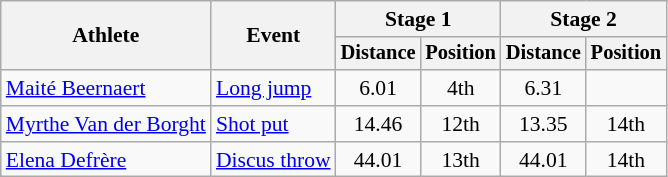<table class=wikitable style="font-size:90%">
<tr>
<th rowspan=2>Athlete</th>
<th rowspan=2>Event</th>
<th colspan=2>Stage 1</th>
<th colspan=2>Stage 2</th>
</tr>
<tr style="font-size:95%">
<th>Distance</th>
<th>Position</th>
<th>Distance</th>
<th>Position</th>
</tr>
<tr align=center>
<td align=left><a href='#'>Maité Beernaert</a></td>
<td align=left><a href='#'>Long jump</a></td>
<td>6.01</td>
<td>4th</td>
<td>6.31</td>
<td></td>
</tr>
<tr align=center>
<td align=left><a href='#'>Myrthe Van der Borght</a></td>
<td align=left><a href='#'>Shot put</a></td>
<td>14.46</td>
<td>12th</td>
<td>13.35</td>
<td>14th</td>
</tr>
<tr align=center>
<td align=left><a href='#'>Elena Defrère</a></td>
<td align=left><a href='#'>Discus throw</a></td>
<td>44.01</td>
<td>13th</td>
<td>44.01</td>
<td>14th</td>
</tr>
</table>
